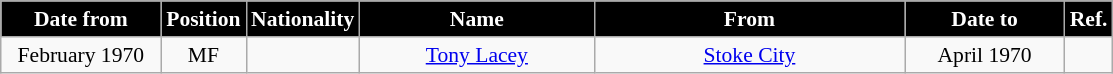<table class="wikitable" style="text-align:center; font-size:90%; ">
<tr>
<th style="background:#000000; color:white; width:100px;">Date from</th>
<th style="background:#000000; color:white; width:50px;">Position</th>
<th style="background:#000000; color:white; width:50px;">Nationality</th>
<th style="background:#000000; color:white; width:150px;">Name</th>
<th style="background:#000000; color:white; width:200px;">From</th>
<th style="background:#000000; color:white; width:100px;">Date to</th>
<th style="background:#000000; color:white; width:25px;">Ref.</th>
</tr>
<tr>
<td>February 1970</td>
<td>MF</td>
<td></td>
<td><a href='#'>Tony Lacey</a></td>
<td><a href='#'>Stoke City</a></td>
<td>April 1970</td>
<td></td>
</tr>
</table>
